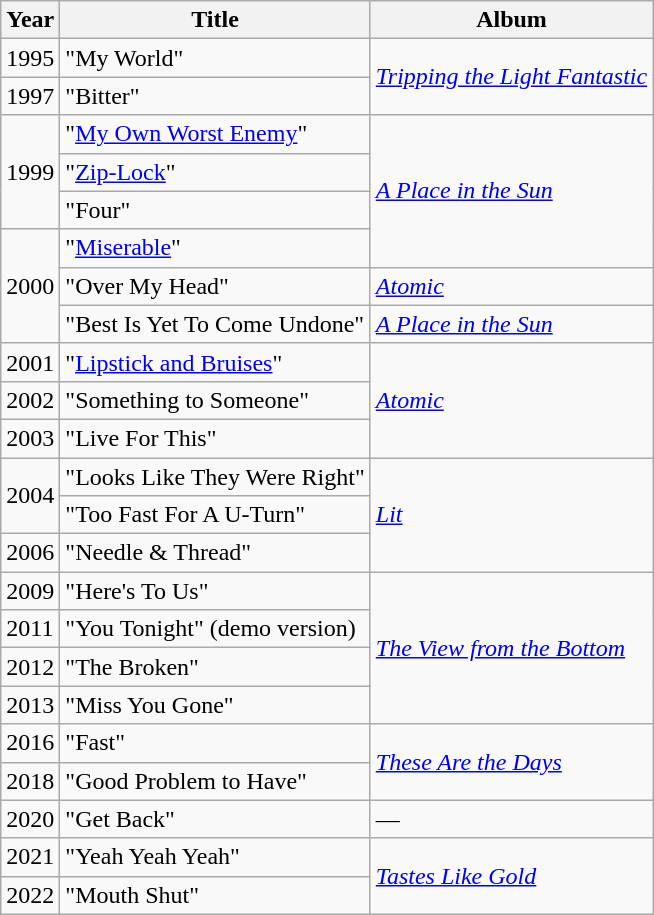<table class="wikitable">
<tr>
<th>Year</th>
<th>Title</th>
<th>Album</th>
</tr>
<tr>
<td>1995</td>
<td>"My World"</td>
<td rowspan=2><em><a href='#'>Tripping the Light Fantastic</a></em></td>
</tr>
<tr>
<td>1997</td>
<td>"Bitter"</td>
</tr>
<tr>
<td rowspan=3>1999</td>
<td>"<a href='#'>My Own Worst Enemy</a>"</td>
<td rowspan=4><em><a href='#'>A Place in the Sun</a></em></td>
</tr>
<tr>
<td>"<a href='#'>Zip-Lock</a>"<br> </td>
</tr>
<tr>
<td>"Four"</td>
</tr>
<tr>
<td rowspan=3>2000</td>
<td>"<a href='#'>Miserable</a>"<br> </td>
</tr>
<tr>
<td>"Over My Head"</td>
<td><em><a href='#'>Atomic</a></em></td>
</tr>
<tr>
<td>"Best Is Yet To Come Undone"</td>
<td><em><a href='#'>A Place in the Sun</a></em></td>
</tr>
<tr>
<td>2001</td>
<td>"<a href='#'>Lipstick and Bruises</a>"</td>
<td rowspan=3><em><a href='#'>Atomic</a></em></td>
</tr>
<tr>
<td>2002</td>
<td>"Something to Someone"</td>
</tr>
<tr>
<td>2003</td>
<td>"Live For This"</td>
</tr>
<tr>
<td rowspan=2>2004</td>
<td>"Looks Like They Were Right"</td>
<td rowspan=3><em><a href='#'>Lit</a></em></td>
</tr>
<tr>
<td>"Too Fast For A U-Turn"</td>
</tr>
<tr>
<td>2006</td>
<td>"Needle & Thread"</td>
</tr>
<tr>
<td>2009</td>
<td>"Here's To Us"<br> </td>
<td rowspan=4><em><a href='#'>The View from the Bottom</a></em></td>
</tr>
<tr>
<td>2011</td>
<td>"You Tonight" (demo version)</td>
</tr>
<tr>
<td>2012</td>
<td>"The Broken"</td>
</tr>
<tr>
<td>2013</td>
<td>"Miss You Gone"</td>
</tr>
<tr>
<td>2016</td>
<td>"Fast"</td>
<td rowspan=2><em><a href='#'>These Are the Days</a></em></td>
</tr>
<tr>
<td>2018</td>
<td>"Good Problem to Have"</td>
</tr>
<tr>
<td>2020</td>
<td>"Get Back"</td>
<td>—</td>
</tr>
<tr>
<td>2021</td>
<td>"Yeah Yeah Yeah"</td>
<td rowspan=2><em><a href='#'>Tastes Like Gold</a></em></td>
</tr>
<tr>
<td>2022</td>
<td>"Mouth Shut"<br> </td>
</tr>
</table>
